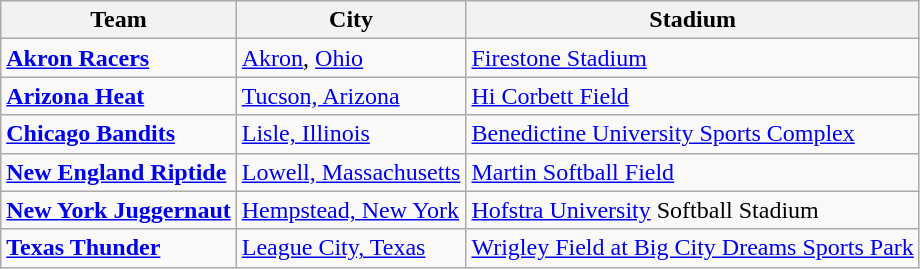<table class="wikitable">
<tr>
<th>Team</th>
<th>City</th>
<th>Stadium</th>
</tr>
<tr>
<td><strong><a href='#'>Akron Racers</a></strong></td>
<td><a href='#'>Akron</a>, <a href='#'>Ohio</a></td>
<td><a href='#'>Firestone Stadium</a></td>
</tr>
<tr>
<td><strong><a href='#'>Arizona Heat</a></strong></td>
<td><a href='#'>Tucson, Arizona</a></td>
<td><a href='#'>Hi Corbett Field</a></td>
</tr>
<tr>
<td><strong><a href='#'>Chicago Bandits</a></strong></td>
<td><a href='#'>Lisle, Illinois</a></td>
<td><a href='#'>Benedictine University Sports Complex</a></td>
</tr>
<tr>
<td><strong><a href='#'>New England Riptide</a></strong></td>
<td><a href='#'>Lowell, Massachusetts</a></td>
<td><a href='#'>Martin Softball Field</a></td>
</tr>
<tr>
<td><strong><a href='#'>New York Juggernaut</a></strong></td>
<td><a href='#'>Hempstead, New York</a></td>
<td><a href='#'>Hofstra University</a> Softball Stadium</td>
</tr>
<tr>
<td><strong><a href='#'>Texas Thunder</a></strong></td>
<td><a href='#'>League City, Texas</a></td>
<td><a href='#'>Wrigley Field at Big City Dreams Sports Park</a></td>
</tr>
</table>
